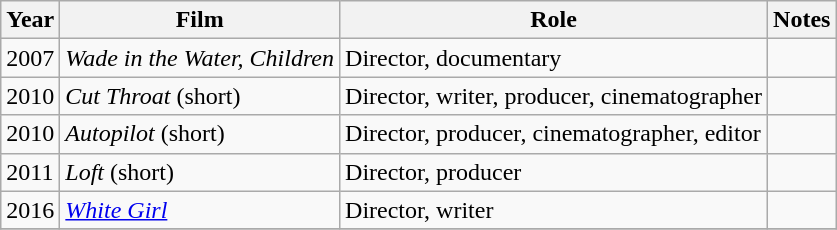<table class="wikitable">
<tr>
<th>Year</th>
<th>Film</th>
<th>Role</th>
<th>Notes</th>
</tr>
<tr>
<td>2007</td>
<td><em>Wade in the Water, Children</em></td>
<td>Director, documentary</td>
<td></td>
</tr>
<tr>
<td>2010</td>
<td><em>Cut Throat</em> (short)</td>
<td>Director, writer, producer, cinematographer</td>
<td></td>
</tr>
<tr>
<td>2010</td>
<td><em>Autopilot</em> (short)</td>
<td>Director, producer, cinematographer, editor</td>
<td></td>
</tr>
<tr>
<td>2011</td>
<td><em>Loft</em> (short)</td>
<td>Director, producer</td>
<td></td>
</tr>
<tr>
<td>2016</td>
<td><em><a href='#'>White Girl</a></em></td>
<td>Director, writer</td>
<td></td>
</tr>
<tr>
</tr>
</table>
